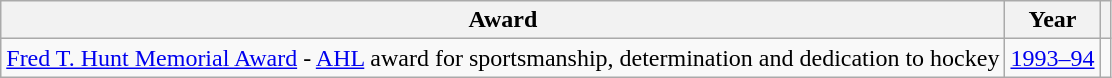<table class="wikitable">
<tr>
<th>Award</th>
<th>Year</th>
<th></th>
</tr>
<tr>
<td><a href='#'>Fred T. Hunt Memorial Award</a> - <a href='#'>AHL</a> award for sportsmanship, determination and dedication to hockey</td>
<td><a href='#'>1993–94</a></td>
<td></td>
</tr>
</table>
